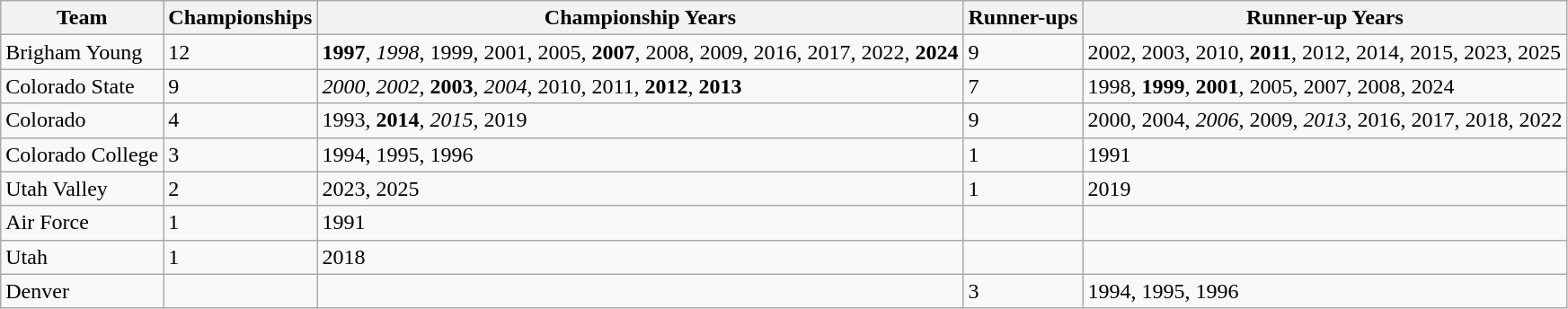<table class="wikitable">
<tr>
<th>Team</th>
<th>Championships</th>
<th>Championship Years</th>
<th>Runner-ups</th>
<th>Runner-up Years</th>
</tr>
<tr>
<td>Brigham Young</td>
<td>12</td>
<td><strong>1997</strong>, <em>1998</em>, 1999, 2001, 2005, <strong>2007</strong>, 2008, 2009, 2016, 2017, 2022, <strong>2024</strong></td>
<td>9</td>
<td>2002, 2003, 2010, <strong>2011</strong>, 2012, 2014, 2015, 2023, 2025</td>
</tr>
<tr>
<td>Colorado State</td>
<td>9</td>
<td><em>2000</em>, <em>2002</em>, <strong>2003</strong>, <em>2004</em>, 2010, 2011, <strong>2012</strong>, <strong>2013</strong></td>
<td>7</td>
<td>1998, <strong>1999</strong>, <strong>2001</strong>, 2005, 2007, 2008, 2024</td>
</tr>
<tr>
<td>Colorado</td>
<td>4</td>
<td>1993, <strong>2014</strong>, <em>2015</em>, 2019</td>
<td>9</td>
<td>2000, 2004, <em>2006</em>, 2009, <em>2013</em>, 2016, 2017, 2018, 2022</td>
</tr>
<tr>
<td>Colorado College</td>
<td>3</td>
<td>1994, 1995, 1996</td>
<td>1</td>
<td>1991</td>
</tr>
<tr>
<td>Utah Valley</td>
<td>2</td>
<td>2023, 2025</td>
<td>1</td>
<td>2019</td>
</tr>
<tr>
<td>Air Force</td>
<td>1</td>
<td>1991</td>
<td></td>
<td></td>
</tr>
<tr>
<td>Utah</td>
<td>1</td>
<td>2018</td>
<td></td>
<td></td>
</tr>
<tr>
<td>Denver</td>
<td></td>
<td></td>
<td>3</td>
<td>1994, 1995, 1996</td>
</tr>
</table>
